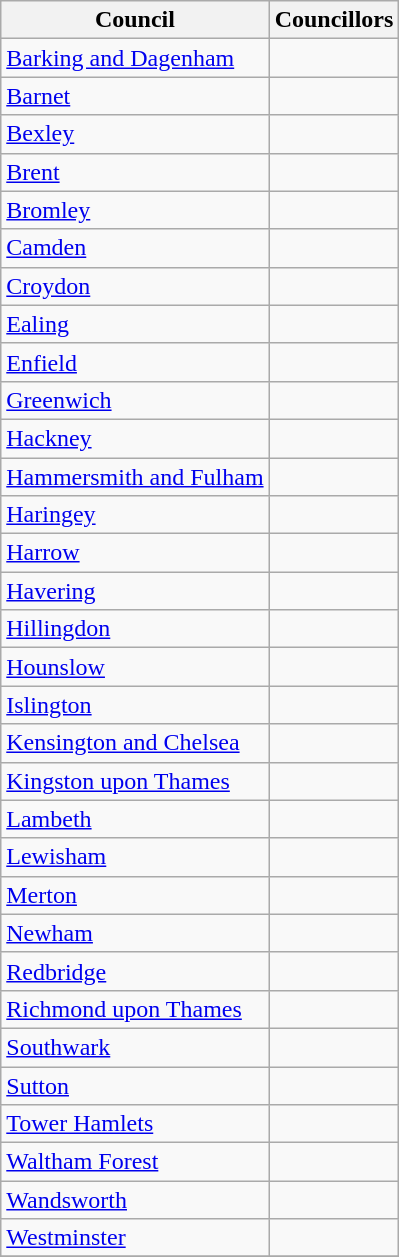<table class="wikitable sortable">
<tr>
<th>Council</th>
<th>Councillors</th>
</tr>
<tr>
<td><a href='#'>Barking and Dagenham</a></td>
<td></td>
</tr>
<tr>
<td><a href='#'>Barnet</a></td>
<td></td>
</tr>
<tr>
<td><a href='#'>Bexley</a></td>
<td></td>
</tr>
<tr>
<td><a href='#'>Brent</a></td>
<td></td>
</tr>
<tr>
<td><a href='#'>Bromley</a></td>
<td></td>
</tr>
<tr>
<td><a href='#'>Camden</a></td>
<td></td>
</tr>
<tr>
<td><a href='#'>Croydon</a></td>
<td></td>
</tr>
<tr>
<td><a href='#'>Ealing</a></td>
<td></td>
</tr>
<tr>
<td><a href='#'>Enfield</a></td>
<td></td>
</tr>
<tr>
<td><a href='#'>Greenwich</a></td>
<td></td>
</tr>
<tr>
<td><a href='#'>Hackney</a></td>
<td></td>
</tr>
<tr>
<td><a href='#'>Hammersmith and Fulham</a></td>
<td></td>
</tr>
<tr>
<td><a href='#'>Haringey</a></td>
<td></td>
</tr>
<tr>
<td><a href='#'>Harrow</a></td>
<td></td>
</tr>
<tr>
<td><a href='#'>Havering</a></td>
<td></td>
</tr>
<tr>
<td><a href='#'>Hillingdon</a></td>
<td></td>
</tr>
<tr>
<td><a href='#'>Hounslow</a></td>
<td></td>
</tr>
<tr>
<td><a href='#'>Islington</a></td>
<td></td>
</tr>
<tr>
<td><a href='#'>Kensington and Chelsea</a></td>
<td></td>
</tr>
<tr>
<td><a href='#'>Kingston upon Thames</a></td>
<td></td>
</tr>
<tr>
<td><a href='#'>Lambeth</a></td>
<td></td>
</tr>
<tr>
<td><a href='#'>Lewisham</a></td>
<td></td>
</tr>
<tr>
<td><a href='#'>Merton</a></td>
<td></td>
</tr>
<tr>
<td><a href='#'>Newham</a></td>
<td></td>
</tr>
<tr>
<td><a href='#'>Redbridge</a></td>
<td></td>
</tr>
<tr>
<td><a href='#'>Richmond upon Thames</a></td>
<td></td>
</tr>
<tr>
<td><a href='#'>Southwark</a></td>
<td></td>
</tr>
<tr>
<td><a href='#'>Sutton</a></td>
<td></td>
</tr>
<tr>
<td><a href='#'>Tower Hamlets</a></td>
<td></td>
</tr>
<tr>
<td><a href='#'>Waltham Forest</a></td>
<td></td>
</tr>
<tr>
<td><a href='#'>Wandsworth</a></td>
<td></td>
</tr>
<tr>
<td><a href='#'>Westminster</a></td>
<td></td>
</tr>
<tr>
</tr>
</table>
